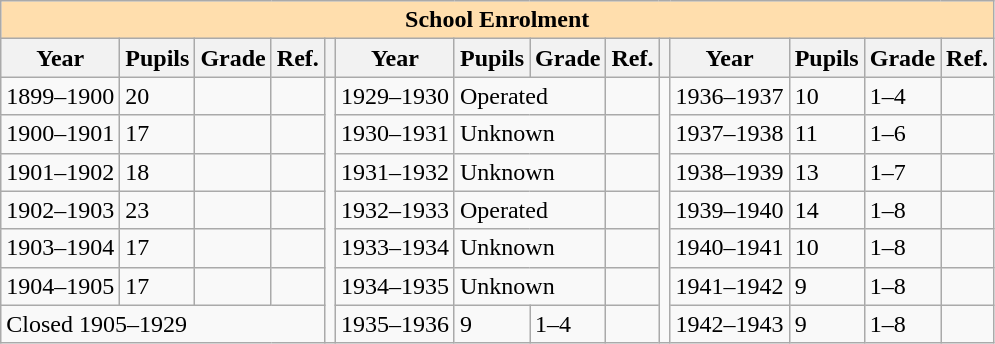<table class="wikitable">
<tr>
<th colspan="14" style="background:#ffdead;">School Enrolment</th>
</tr>
<tr>
<th>Year</th>
<th>Pupils</th>
<th>Grade</th>
<th>Ref.</th>
<th></th>
<th>Year</th>
<th>Pupils</th>
<th>Grade</th>
<th>Ref.</th>
<th></th>
<th>Year</th>
<th>Pupils</th>
<th>Grade</th>
<th>Ref.</th>
</tr>
<tr>
<td>1899–1900</td>
<td>20</td>
<td></td>
<td></td>
<td rowspan=7></td>
<td>1929–1930</td>
<td colspan=2>Operated</td>
<td></td>
<td rowspan=7></td>
<td>1936–1937</td>
<td>10</td>
<td>1–4</td>
<td></td>
</tr>
<tr>
<td>1900–1901</td>
<td>17</td>
<td></td>
<td></td>
<td>1930–1931</td>
<td colspan=2>Unknown</td>
<td></td>
<td>1937–1938</td>
<td>11</td>
<td>1–6</td>
<td></td>
</tr>
<tr>
<td>1901–1902</td>
<td>18</td>
<td></td>
<td></td>
<td>1931–1932</td>
<td colspan=2>Unknown</td>
<td></td>
<td>1938–1939</td>
<td>13</td>
<td>1–7</td>
<td></td>
</tr>
<tr>
<td>1902–1903</td>
<td>23</td>
<td></td>
<td></td>
<td>1932–1933</td>
<td colspan=2>Operated</td>
<td></td>
<td>1939–1940</td>
<td>14</td>
<td>1–8</td>
<td></td>
</tr>
<tr>
<td>1903–1904</td>
<td>17</td>
<td></td>
<td></td>
<td>1933–1934</td>
<td colspan=2>Unknown</td>
<td></td>
<td>1940–1941</td>
<td>10</td>
<td>1–8</td>
<td></td>
</tr>
<tr>
<td>1904–1905</td>
<td>17</td>
<td></td>
<td></td>
<td>1934–1935</td>
<td colspan=2>Unknown</td>
<td></td>
<td>1941–1942</td>
<td>9</td>
<td>1–8</td>
<td></td>
</tr>
<tr>
<td colspan=4>Closed 1905–1929</td>
<td>1935–1936</td>
<td>9</td>
<td>1–4</td>
<td></td>
<td>1942–1943</td>
<td>9</td>
<td>1–8</td>
<td></td>
</tr>
</table>
